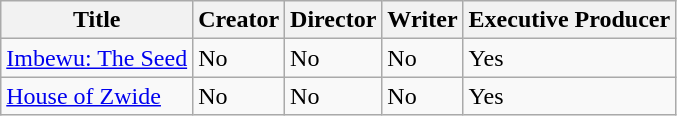<table class="wikitable">
<tr>
<th>Title</th>
<th>Creator</th>
<th>Director</th>
<th>Writer</th>
<th>Executive Producer</th>
</tr>
<tr>
<td><a href='#'>Imbewu: The Seed</a></td>
<td>No</td>
<td>No</td>
<td>No</td>
<td>Yes</td>
</tr>
<tr>
<td><a href='#'>House of Zwide</a></td>
<td>No</td>
<td>No</td>
<td>No</td>
<td>Yes</td>
</tr>
</table>
